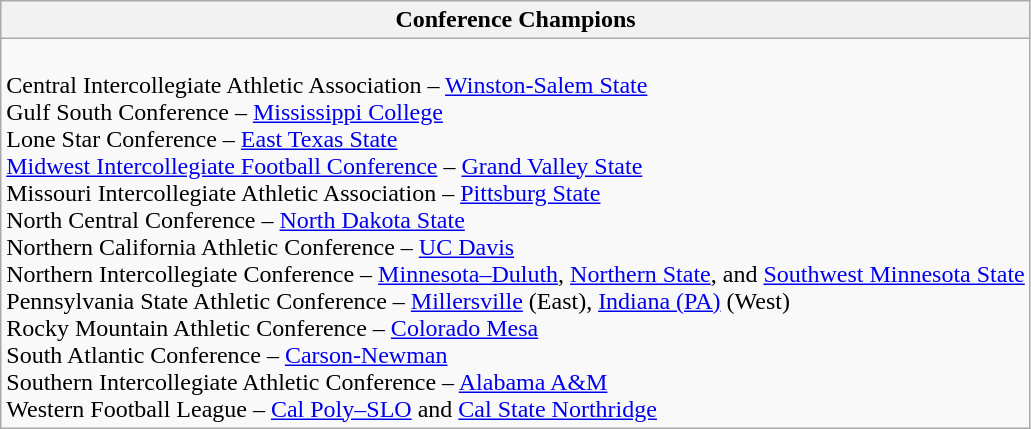<table class="wikitable">
<tr>
<th>Conference Champions</th>
</tr>
<tr>
<td><br>Central Intercollegiate Athletic Association – <a href='#'>Winston-Salem State</a><br>
Gulf South Conference – <a href='#'>Mississippi College</a><br>
Lone Star Conference – <a href='#'>East Texas State</a><br>
<a href='#'>Midwest Intercollegiate Football Conference</a> – <a href='#'>Grand Valley State</a><br>
Missouri Intercollegiate Athletic Association – <a href='#'>Pittsburg State</a><br>
North Central Conference – <a href='#'>North Dakota State</a><br>
Northern California Athletic Conference – <a href='#'>UC Davis</a><br>
Northern Intercollegiate Conference – <a href='#'>Minnesota–Duluth</a>, <a href='#'>Northern State</a>, and <a href='#'>Southwest Minnesota State</a><br>
Pennsylvania State Athletic Conference – <a href='#'>Millersville</a> (East), <a href='#'>Indiana (PA)</a> (West)<br>
Rocky Mountain Athletic Conference – <a href='#'>Colorado Mesa</a><br>
South Atlantic Conference – <a href='#'>Carson-Newman</a><br>
Southern Intercollegiate Athletic Conference – <a href='#'>Alabama A&M</a><br>
Western Football League – <a href='#'>Cal Poly–SLO</a> and <a href='#'>Cal State Northridge</a></td>
</tr>
</table>
